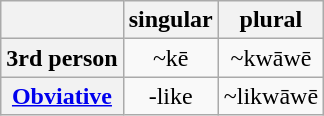<table class="wikitable" style="text-align:center;">
<tr>
<th></th>
<th>singular</th>
<th>plural</th>
</tr>
<tr>
<th>3rd person</th>
<td>~kē</td>
<td>~kwāwē</td>
</tr>
<tr>
<th><a href='#'>Obviative</a></th>
<td>-like</td>
<td>~likwāwē</td>
</tr>
</table>
